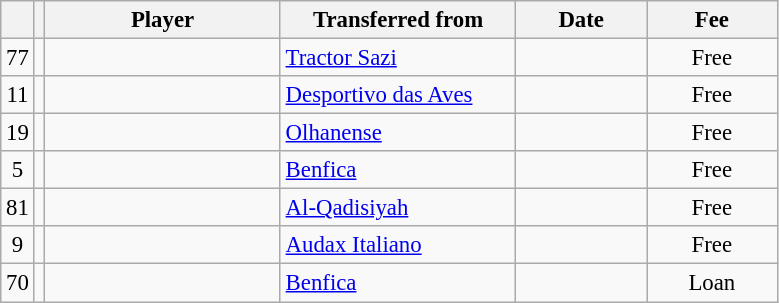<table class="wikitable plainrowheaders sortable" style="font-size:95%">
<tr>
<th></th>
<th></th>
<th scope=col style="width:150px;"><strong>Player</strong></th>
<th scope=col style="width:150px;"><strong>Transferred from</strong></th>
<th scope=col style="width:80px;"><strong>Date</strong></th>
<th scope=col style="width:80px;"><strong>Fee</strong></th>
</tr>
<tr>
<td align=center>77</td>
<td align=center></td>
<td></td>
<td> <a href='#'>Tractor Sazi</a></td>
<td align=center></td>
<td align=center>Free</td>
</tr>
<tr>
<td align=center>11</td>
<td align=center></td>
<td></td>
<td> <a href='#'>Desportivo das Aves</a></td>
<td align=center></td>
<td align=center>Free</td>
</tr>
<tr>
<td align=center>19</td>
<td align=center></td>
<td></td>
<td> <a href='#'>Olhanense</a></td>
<td align=center></td>
<td align=center>Free</td>
</tr>
<tr>
<td align=center>5</td>
<td align=center></td>
<td></td>
<td> <a href='#'>Benfica</a></td>
<td align=center></td>
<td align=center>Free</td>
</tr>
<tr>
<td align=center>81</td>
<td align=center></td>
<td></td>
<td> <a href='#'>Al-Qadisiyah</a></td>
<td align=center></td>
<td align=center>Free</td>
</tr>
<tr>
<td align=center>9</td>
<td align=center></td>
<td></td>
<td> <a href='#'>Audax Italiano</a></td>
<td align=center></td>
<td align=center>Free</td>
</tr>
<tr>
<td align=center>70</td>
<td align=center></td>
<td></td>
<td> <a href='#'>Benfica</a></td>
<td align=center></td>
<td align=center>Loan</td>
</tr>
</table>
